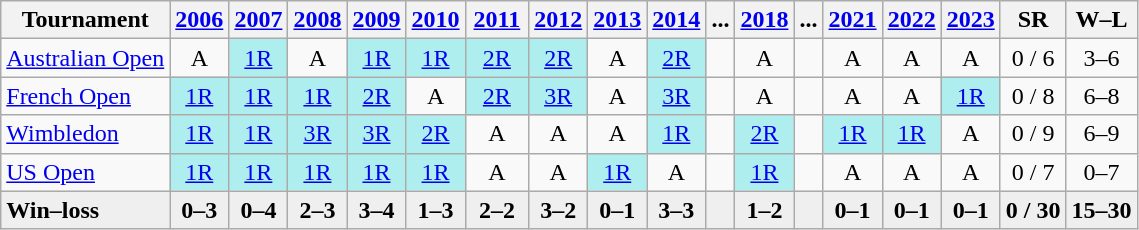<table class=wikitable style=text-align:center>
<tr>
<th>Tournament</th>
<th><a href='#'>2006</a></th>
<th><a href='#'>2007</a></th>
<th><a href='#'>2008</a></th>
<th><a href='#'>2009</a></th>
<th><a href='#'>2010</a></th>
<th width=35><a href='#'>2011</a></th>
<th><a href='#'>2012</a></th>
<th><a href='#'>2013</a></th>
<th><a href='#'>2014</a></th>
<th>...</th>
<th><a href='#'>2018</a></th>
<th>...</th>
<th><a href='#'>2021</a></th>
<th><a href='#'>2022</a></th>
<th><a href='#'>2023</a></th>
<th>SR</th>
<th>W–L</th>
</tr>
<tr>
<td align=left><a href='#'>Australian Open</a></td>
<td>A</td>
<td bgcolor=afeeee><a href='#'>1R</a></td>
<td>A</td>
<td bgcolor=afeeee><a href='#'>1R</a></td>
<td bgcolor=afeeee><a href='#'>1R</a></td>
<td bgcolor=afeeee><a href='#'>2R</a></td>
<td bgcolor=afeeee><a href='#'>2R</a></td>
<td>A</td>
<td bgcolor=afeeee><a href='#'>2R</a></td>
<td></td>
<td>A</td>
<td></td>
<td>A</td>
<td>A</td>
<td>A</td>
<td>0 / 6</td>
<td>3–6</td>
</tr>
<tr>
<td align=left><a href='#'>French Open</a></td>
<td bgcolor=afeeee><a href='#'>1R</a></td>
<td bgcolor=afeeee><a href='#'>1R</a></td>
<td bgcolor=afeeee><a href='#'>1R</a></td>
<td bgcolor=afeeee><a href='#'>2R</a></td>
<td>A</td>
<td bgcolor=afeeee><a href='#'>2R</a></td>
<td bgcolor=afeeee><a href='#'>3R</a></td>
<td>A</td>
<td bgcolor=afeeee><a href='#'>3R</a></td>
<td></td>
<td>A</td>
<td></td>
<td>A</td>
<td>A</td>
<td bgcolor=afeeee><a href='#'>1R</a></td>
<td>0 / 8</td>
<td>6–8</td>
</tr>
<tr>
<td align=left><a href='#'>Wimbledon</a></td>
<td bgcolor=afeeee><a href='#'>1R</a></td>
<td bgcolor=afeeee><a href='#'>1R</a></td>
<td bgcolor=afeeee><a href='#'>3R</a></td>
<td bgcolor=afeeee><a href='#'>3R</a></td>
<td bgcolor=afeeee><a href='#'>2R</a></td>
<td>A</td>
<td>A</td>
<td>A</td>
<td bgcolor=afeeee><a href='#'>1R</a></td>
<td></td>
<td bgcolor=afeeee><a href='#'>2R</a></td>
<td></td>
<td bgcolor=afeeee><a href='#'>1R</a></td>
<td bgcolor=afeeee><a href='#'>1R</a></td>
<td>A</td>
<td>0 / 9</td>
<td>6–9</td>
</tr>
<tr>
<td align=left><a href='#'>US Open</a></td>
<td bgcolor=afeeee><a href='#'>1R</a></td>
<td bgcolor=afeeee><a href='#'>1R</a></td>
<td bgcolor=afeeee><a href='#'>1R</a></td>
<td bgcolor=afeeee><a href='#'>1R</a></td>
<td bgcolor=afeeee><a href='#'>1R</a></td>
<td>A</td>
<td>A</td>
<td bgcolor=afeeee><a href='#'>1R</a></td>
<td>A</td>
<td></td>
<td bgcolor=afeeee><a href='#'>1R</a></td>
<td></td>
<td>A</td>
<td>A</td>
<td>A</td>
<td>0 / 7</td>
<td>0–7</td>
</tr>
<tr style="background:#efefef; font-weight:bold;">
<td style="text-align:left;">Win–loss</td>
<td>0–3</td>
<td>0–4</td>
<td>2–3</td>
<td>3–4</td>
<td>1–3</td>
<td>2–2</td>
<td>3–2</td>
<td>0–1</td>
<td>3–3</td>
<td></td>
<td>1–2</td>
<td></td>
<td>0–1</td>
<td>0–1</td>
<td>0–1</td>
<td>0 / 30</td>
<td>15–30</td>
</tr>
</table>
